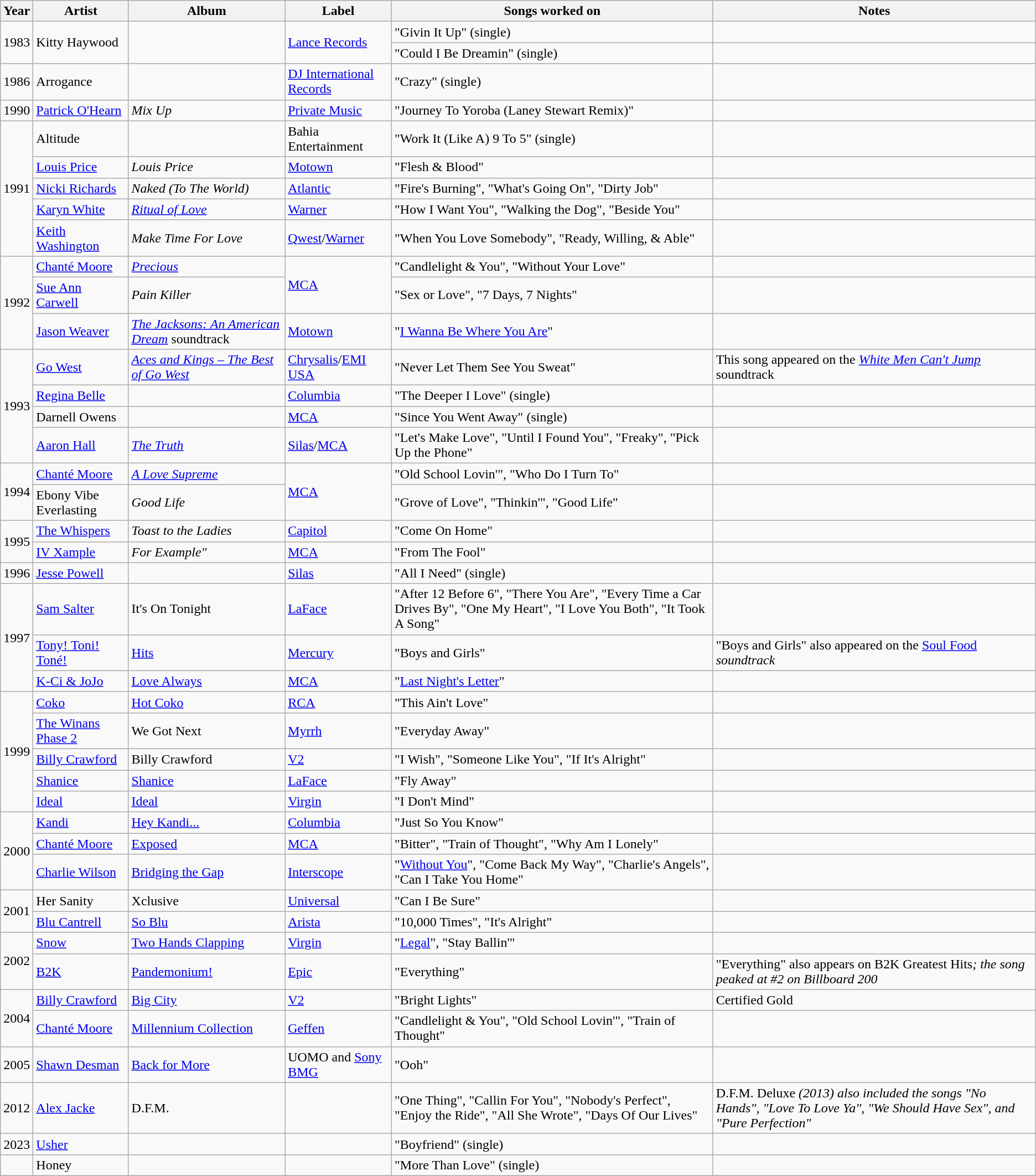<table class="wikitable sortable">
<tr>
<th>Year</th>
<th>Artist</th>
<th>Album</th>
<th>Label</th>
<th>Songs worked on</th>
<th>Notes</th>
</tr>
<tr>
<td rowspan="2">1983</td>
<td rowspan="2">Kitty Haywood</td>
<td rowspan="2"></td>
<td rowspan="2"><a href='#'>Lance Records</a></td>
<td>"Givin It Up" (single)</td>
<td></td>
</tr>
<tr>
<td>"Could I Be Dreamin" (single)</td>
<td></td>
</tr>
<tr>
<td>1986</td>
<td>Arrogance</td>
<td></td>
<td><a href='#'>DJ International Records</a></td>
<td>"Crazy" (single)</td>
<td></td>
</tr>
<tr>
<td>1990</td>
<td><a href='#'>Patrick O'Hearn</a></td>
<td><em>Mix Up</em></td>
<td><a href='#'>Private Music</a></td>
<td>"Journey To Yoroba (Laney Stewart Remix)"</td>
<td></td>
</tr>
<tr>
<td rowspan="5">1991</td>
<td>Altitude</td>
<td></td>
<td>Bahia Entertainment</td>
<td>"Work It (Like A) 9 To 5" (single)</td>
<td></td>
</tr>
<tr>
<td><a href='#'>Louis Price</a></td>
<td><em>Louis Price</em></td>
<td><a href='#'>Motown</a></td>
<td>"Flesh & Blood"</td>
<td></td>
</tr>
<tr>
<td><a href='#'>Nicki Richards</a></td>
<td><em>Naked (To The World)</em></td>
<td><a href='#'>Atlantic</a></td>
<td>"Fire's Burning", "What's Going On", "Dirty Job"</td>
<td></td>
</tr>
<tr>
<td><a href='#'>Karyn White</a></td>
<td><em><a href='#'>Ritual of Love</a></em></td>
<td><a href='#'>Warner</a></td>
<td>"How I Want You", "Walking the Dog", "Beside You"</td>
<td></td>
</tr>
<tr>
<td><a href='#'>Keith Washington</a></td>
<td><em>Make Time For Love</em></td>
<td><a href='#'>Qwest</a>/<a href='#'>Warner</a></td>
<td>"When You Love Somebody", "Ready, Willing, & Able"</td>
<td></td>
</tr>
<tr>
<td rowspan="3">1992</td>
<td><a href='#'>Chanté Moore</a></td>
<td><em><a href='#'>Precious</a></em></td>
<td rowspan="2"><a href='#'>MCA</a></td>
<td>"Candlelight & You", "Without Your Love"</td>
<td></td>
</tr>
<tr>
<td><a href='#'>Sue Ann Carwell</a></td>
<td><em>Pain Killer</em></td>
<td>"Sex or Love", "7 Days, 7 Nights"</td>
<td></td>
</tr>
<tr>
<td><a href='#'>Jason Weaver</a></td>
<td><em><a href='#'>The Jacksons: An American Dream</a></em> soundtrack</td>
<td><a href='#'>Motown</a></td>
<td>"<a href='#'>I Wanna Be Where You Are</a>"</td>
<td></td>
</tr>
<tr>
<td rowspan="4">1993</td>
<td><a href='#'>Go West</a></td>
<td><em><a href='#'>Aces and Kings – The Best of Go West</a></em></td>
<td><a href='#'>Chrysalis</a>/<a href='#'>EMI USA</a></td>
<td>"Never Let Them See You Sweat"</td>
<td>This song appeared on the <em><a href='#'>White Men Can't Jump</a></em> soundtrack</td>
</tr>
<tr>
<td><a href='#'>Regina Belle</a></td>
<td></td>
<td><a href='#'>Columbia</a></td>
<td>"The Deeper I Love" (single)</td>
<td></td>
</tr>
<tr>
<td>Darnell Owens</td>
<td></td>
<td><a href='#'>MCA</a></td>
<td>"Since You Went Away" (single)</td>
<td></td>
</tr>
<tr>
<td><a href='#'>Aaron Hall</a></td>
<td><em><a href='#'>The Truth</a></em></td>
<td><a href='#'>Silas</a>/<a href='#'>MCA</a></td>
<td>"Let's Make Love", "Until I Found You", "Freaky", "Pick Up the Phone"</td>
<td></td>
</tr>
<tr>
<td rowspan="2">1994</td>
<td><a href='#'>Chanté Moore</a></td>
<td><em><a href='#'>A Love Supreme</a></em></td>
<td rowspan="2"><a href='#'>MCA</a></td>
<td>"Old School Lovin'", "Who Do I Turn To"</td>
<td></td>
</tr>
<tr>
<td>Ebony Vibe Everlasting</td>
<td><em>Good Life</em></td>
<td>"Grove of Love", "Thinkin'", "Good Life"</td>
<td></td>
</tr>
<tr>
<td rowspan="2">1995</td>
<td><a href='#'>The Whispers</a></td>
<td><em>Toast to the Ladies</em></td>
<td><a href='#'>Capitol</a></td>
<td>"Come On Home"</td>
<td></td>
</tr>
<tr>
<td><a href='#'>IV Xample</a></td>
<td><em>For Example"</td>
<td><a href='#'>MCA</a></td>
<td>"From The Fool"</td>
<td></td>
</tr>
<tr>
<td>1996</td>
<td><a href='#'>Jesse Powell</a></td>
<td></td>
<td><a href='#'>Silas</a></td>
<td>"All I Need" (single)</td>
<td></td>
</tr>
<tr>
<td rowspan="3">1997</td>
<td><a href='#'>Sam Salter</a></td>
<td></em>It's On Tonight<em></td>
<td><a href='#'>LaFace</a></td>
<td>"After 12 Before 6", "There You Are", "Every Time a Car Drives By", "One My Heart", "I Love You Both", "It Took A Song"</td>
<td></td>
</tr>
<tr>
<td><a href='#'>Tony! Toni! Toné!</a></td>
<td></em><a href='#'>Hits</a><em></td>
<td><a href='#'>Mercury</a></td>
<td>"Boys and Girls"</td>
<td>"Boys and Girls" also appeared on the </em><a href='#'>Soul Food</a><em> soundtrack</td>
</tr>
<tr>
<td><a href='#'>K-Ci & JoJo</a></td>
<td></em><a href='#'>Love Always</a><em></td>
<td><a href='#'>MCA</a></td>
<td>"<a href='#'>Last Night's Letter</a>"</td>
<td></td>
</tr>
<tr>
<td rowspan="5">1999</td>
<td><a href='#'>Coko</a></td>
<td></em><a href='#'>Hot Coko</a><em></td>
<td><a href='#'>RCA</a></td>
<td>"This Ain't Love"</td>
<td></td>
</tr>
<tr>
<td><a href='#'>The Winans Phase 2</a></td>
<td></em>We Got Next<em></td>
<td><a href='#'>Myrrh</a></td>
<td>"Everyday Away"</td>
<td></td>
</tr>
<tr>
<td><a href='#'>Billy Crawford</a></td>
<td></em>Billy Crawford<em></td>
<td><a href='#'>V2</a></td>
<td>"I Wish", "Someone Like You", "If It's Alright"</td>
<td></td>
</tr>
<tr>
<td><a href='#'>Shanice</a></td>
<td></em><a href='#'>Shanice</a><em></td>
<td><a href='#'>LaFace</a></td>
<td>"Fly Away"</td>
<td></td>
</tr>
<tr>
<td><a href='#'>Ideal</a></td>
<td></em><a href='#'>Ideal</a><em></td>
<td><a href='#'>Virgin</a></td>
<td>"I Don't Mind"</td>
<td></td>
</tr>
<tr>
<td rowspan="3">2000</td>
<td><a href='#'>Kandi</a></td>
<td></em><a href='#'>Hey Kandi...</a><em></td>
<td><a href='#'>Columbia</a></td>
<td>"Just So You Know"</td>
<td></td>
</tr>
<tr>
<td><a href='#'>Chanté Moore</a></td>
<td></em><a href='#'>Exposed</a><em></td>
<td><a href='#'>MCA</a></td>
<td>"Bitter", "Train of Thought", "Why Am I Lonely"</td>
<td></td>
</tr>
<tr>
<td><a href='#'>Charlie Wilson</a></td>
<td></em><a href='#'>Bridging the Gap</a><em></td>
<td><a href='#'>Interscope</a></td>
<td>"<a href='#'>Without You</a>", "Come Back My Way", "Charlie's Angels", "Can I Take You Home"</td>
<td></td>
</tr>
<tr>
<td rowspan="2">2001</td>
<td>Her Sanity</td>
<td></em>Xclusive<em></td>
<td><a href='#'>Universal</a></td>
<td>"Can I Be Sure"</td>
<td></td>
</tr>
<tr>
<td><a href='#'>Blu Cantrell</a></td>
<td></em><a href='#'>So Blu</a><em></td>
<td><a href='#'>Arista</a></td>
<td>"10,000 Times", "It's Alright"</td>
<td></td>
</tr>
<tr>
<td rowspan="2">2002</td>
<td><a href='#'>Snow</a></td>
<td></em><a href='#'>Two Hands Clapping</a><em></td>
<td><a href='#'>Virgin</a></td>
<td>"<a href='#'>Legal</a>", "Stay Ballin'"</td>
<td></td>
</tr>
<tr>
<td><a href='#'>B2K</a></td>
<td></em><a href='#'>Pandemonium!</a><em></td>
<td><a href='#'>Epic</a></td>
<td>"Everything"</td>
<td>"Everything" also appears on </em>B2K Greatest Hits<em>; the song peaked at #2 on Billboard 200</td>
</tr>
<tr>
<td rowspan="2">2004</td>
<td><a href='#'>Billy Crawford</a></td>
<td></em><a href='#'>Big City</a><em></td>
<td><a href='#'>V2</a></td>
<td>"Bright Lights"</td>
<td>Certified Gold</td>
</tr>
<tr>
<td><a href='#'>Chanté Moore</a></td>
<td></em><a href='#'>Millennium Collection</a><em></td>
<td><a href='#'>Geffen</a></td>
<td>"Candlelight & You", "Old School Lovin'", "Train of Thought"</td>
<td></td>
</tr>
<tr>
<td>2005</td>
<td><a href='#'>Shawn Desman</a></td>
<td></em><a href='#'>Back for More</a><em></td>
<td>UOMO and <a href='#'>Sony BMG</a></td>
<td>"Ooh"</td>
<td></td>
</tr>
<tr>
<td>2012</td>
<td><a href='#'>Alex Jacke</a></td>
<td></em>D.F.M.<em></td>
<td></td>
<td>"One Thing", "Callin For You", "Nobody's Perfect", "Enjoy the Ride", "All She Wrote", "Days Of Our Lives"</td>
<td></em>D.F.M. Deluxe<em> (2013) also included the songs "No Hands", "Love To Love Ya", "We Should Have Sex", and "Pure Perfection"</td>
</tr>
<tr>
<td>2023</td>
<td><a href='#'>Usher</a></td>
<td></td>
<td></td>
<td>"Boyfriend" (single)</td>
<td></td>
</tr>
<tr>
<td></td>
<td>Honey</td>
<td></td>
<td></td>
<td>"More Than Love" (single)</td>
<td></td>
</tr>
</table>
